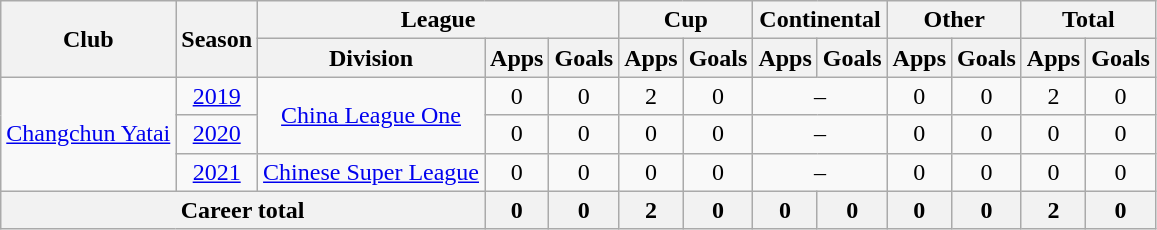<table class="wikitable" style="text-align: center">
<tr>
<th rowspan="2">Club</th>
<th rowspan="2">Season</th>
<th colspan="3">League</th>
<th colspan="2">Cup</th>
<th colspan="2">Continental</th>
<th colspan="2">Other</th>
<th colspan="2">Total</th>
</tr>
<tr>
<th>Division</th>
<th>Apps</th>
<th>Goals</th>
<th>Apps</th>
<th>Goals</th>
<th>Apps</th>
<th>Goals</th>
<th>Apps</th>
<th>Goals</th>
<th>Apps</th>
<th>Goals</th>
</tr>
<tr>
<td rowspan="3"><a href='#'>Changchun Yatai</a></td>
<td><a href='#'>2019</a></td>
<td rowspan="2"><a href='#'>China League One</a></td>
<td>0</td>
<td>0</td>
<td>2</td>
<td>0</td>
<td colspan="2">–</td>
<td>0</td>
<td>0</td>
<td>2</td>
<td>0</td>
</tr>
<tr>
<td><a href='#'>2020</a></td>
<td>0</td>
<td>0</td>
<td>0</td>
<td>0</td>
<td colspan="2">–</td>
<td>0</td>
<td>0</td>
<td>0</td>
<td>0</td>
</tr>
<tr>
<td><a href='#'>2021</a></td>
<td><a href='#'>Chinese Super League</a></td>
<td>0</td>
<td>0</td>
<td>0</td>
<td>0</td>
<td colspan="2">–</td>
<td>0</td>
<td>0</td>
<td>0</td>
<td>0</td>
</tr>
<tr>
<th colspan=3>Career total</th>
<th>0</th>
<th>0</th>
<th>2</th>
<th>0</th>
<th>0</th>
<th>0</th>
<th>0</th>
<th>0</th>
<th>2</th>
<th>0</th>
</tr>
</table>
